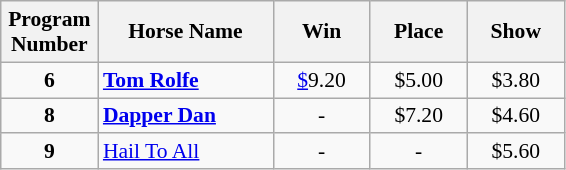<table class="wikitable sortable" style="font-size:90%">
<tr>
<th width="58px">Program <br> Number</th>
<th width="110px">Horse Name <br></th>
<th width="58px">Win <br></th>
<th width="58px">Place <br></th>
<th width="58px">Show <br></th>
</tr>
<tr>
<td align=center><strong>6</strong></td>
<td><strong><a href='#'>Tom Rolfe</a></strong></td>
<td align=center><a href='#'>$</a>9.20</td>
<td align=center>$5.00</td>
<td align=center>$3.80</td>
</tr>
<tr>
<td align=center><strong>8</strong></td>
<td><strong><a href='#'>Dapper Dan</a></strong></td>
<td align=center>-</td>
<td align=center>$7.20</td>
<td align=center>$4.60</td>
</tr>
<tr>
<td align=center><strong>9</strong></td>
<td><a href='#'>Hail To All</a></td>
<td align=center>-</td>
<td align=center>-</td>
<td align=center>$5.60</td>
</tr>
</table>
